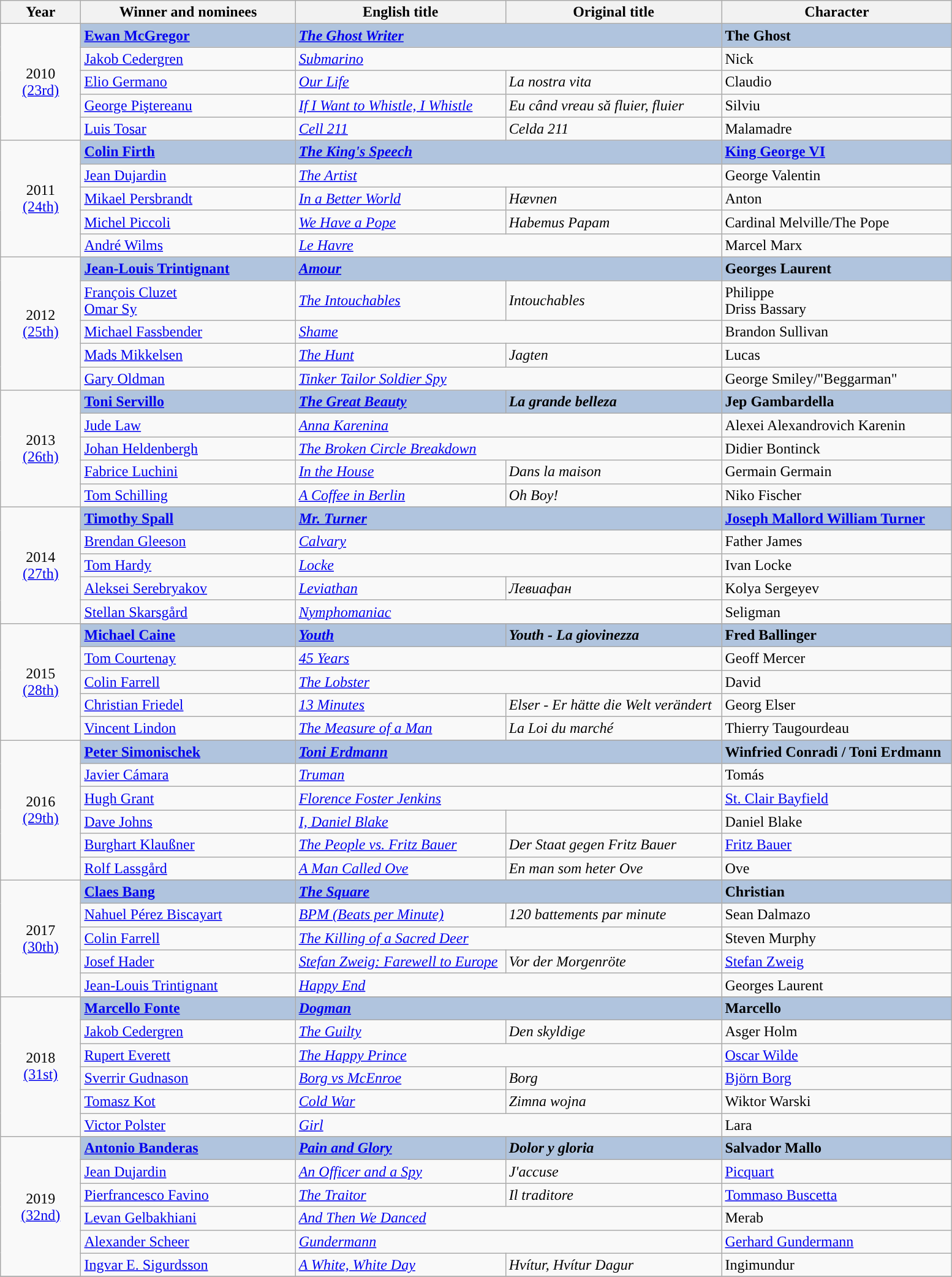<table class="wikitable" width="82%" cellpadding="5">
<tr>
<th width="100"><strong>Year</strong></th>
<th width="300"><strong>Winner and nominees</strong></th>
<th width="295"><strong>English title</strong></th>
<th width="305"><strong>Original title</strong></th>
<th width="300">Character</th>
</tr>
<tr>
<td rowspan="5" style="text-align:center;">2010<br><a href='#'>(23rd)</a><br></td>
<td style="background:#B0C4DE;"><strong><a href='#'>Ewan McGregor</a></strong></td>
<td colspan="2" style="background:#B0C4DE;"><em><a href='#'><strong>The Ghost Writer</strong></a></em></td>
<td style="background:#B0C4DE;"><strong>The Ghost</strong></td>
</tr>
<tr>
<td><a href='#'>Jakob Cedergren</a></td>
<td colspan="2"><em><a href='#'>Submarino</a></em></td>
<td>Nick</td>
</tr>
<tr>
<td><a href='#'>Elio Germano</a></td>
<td><em><a href='#'>Our Life</a></em></td>
<td><em>La nostra vita</em></td>
<td>Claudio</td>
</tr>
<tr>
<td><a href='#'>George Piştereanu</a></td>
<td><em><a href='#'>If I Want to Whistle, I Whistle</a></em></td>
<td><em>Eu când vreau să fluier, fluier</em></td>
<td>Silviu</td>
</tr>
<tr>
<td><a href='#'>Luis Tosar</a></td>
<td><em><a href='#'>Cell 211</a></em></td>
<td><em>Celda 211</em></td>
<td>Malamadre</td>
</tr>
<tr>
<td rowspan="5" style="text-align:center;">2011<br><a href='#'>(24th)</a><br></td>
<td style="background:#B0C4DE;"><strong><a href='#'>Colin Firth</a></strong></td>
<td colspan="2" style="background:#B0C4DE;"><strong><em><a href='#'>The King's Speech</a></em></strong></td>
<td style="background:#B0C4DE;"><strong><a href='#'>King George VI</a></strong></td>
</tr>
<tr>
<td><a href='#'>Jean Dujardin</a></td>
<td colspan="2"><em><a href='#'>The Artist</a></em></td>
<td>George Valentin</td>
</tr>
<tr>
<td><a href='#'>Mikael Persbrandt</a></td>
<td><em><a href='#'>In a Better World</a></em></td>
<td><em>Hævnen</em></td>
<td>Anton</td>
</tr>
<tr>
<td><a href='#'>Michel Piccoli</a></td>
<td><em><a href='#'>We Have a Pope</a></em></td>
<td><em>Habemus Papam</em></td>
<td>Cardinal Melville/The Pope</td>
</tr>
<tr>
<td><a href='#'>André Wilms</a></td>
<td colspan="2"><em><a href='#'>Le Havre</a></em></td>
<td>Marcel Marx</td>
</tr>
<tr>
<td rowspan="5" style="text-align:center;">2012<br><a href='#'>(25th)</a><br></td>
<td style="background:#B0C4DE;"><strong><a href='#'>Jean-Louis Trintignant</a></strong></td>
<td colspan="2" style="background:#B0C4DE;"><em><a href='#'><strong>Amour</strong></a></em></td>
<td style="background:#B0C4DE;"><strong>Georges Laurent</strong></td>
</tr>
<tr>
<td><a href='#'>François Cluzet</a><br>  <a href='#'>Omar Sy</a></td>
<td><em><a href='#'>The Intouchables</a></em></td>
<td><em>Intouchables</em></td>
<td>Philippe<br>Driss Bassary</td>
</tr>
<tr>
<td><a href='#'>Michael Fassbender</a></td>
<td colspan="2"><em><a href='#'>Shame</a></em></td>
<td>Brandon Sullivan</td>
</tr>
<tr>
<td><a href='#'>Mads Mikkelsen</a></td>
<td><em><a href='#'>The Hunt</a></em></td>
<td><em>Jagten</em></td>
<td>Lucas</td>
</tr>
<tr>
<td><a href='#'>Gary Oldman</a></td>
<td colspan="2"><em><a href='#'>Tinker Tailor Soldier Spy</a></em></td>
<td>George Smiley/"Beggarman"</td>
</tr>
<tr>
<td rowspan="5" style="text-align:center;">2013<br><a href='#'>(26th)</a><br></td>
<td style="background:#B0C4DE;"><strong><a href='#'>Toni Servillo</a></strong></td>
<td style="background:#B0C4DE;"><strong><em><a href='#'>The Great Beauty</a></em></strong></td>
<td style="background:#B0C4DE;"><strong><em>La grande belleza</em></strong></td>
<td style="background:#B0C4DE;"><strong>Jep Gambardella</strong></td>
</tr>
<tr>
<td><a href='#'>Jude Law</a></td>
<td colspan="2"><em><a href='#'>Anna Karenina</a></em></td>
<td>Alexei Alexandrovich Karenin</td>
</tr>
<tr>
<td><a href='#'>Johan Heldenbergh</a></td>
<td colspan="2"><em><a href='#'>The Broken Circle Breakdown</a></em></td>
<td>Didier Bontinck</td>
</tr>
<tr>
<td><a href='#'>Fabrice Luchini</a></td>
<td><em><a href='#'>In the House</a></em></td>
<td><em>Dans la maison</em></td>
<td>Germain Germain</td>
</tr>
<tr>
<td><a href='#'>Tom Schilling</a></td>
<td><em><a href='#'>A Coffee in Berlin</a></em></td>
<td><em>Oh Boy!</em></td>
<td>Niko Fischer</td>
</tr>
<tr>
<td rowspan="5" style="text-align:center;">2014<br><a href='#'>(27th)</a><br></td>
<td style="background:#B0C4DE;"><strong><a href='#'>Timothy Spall</a></strong></td>
<td colspan="2" style="background:#B0C4DE;"><em><a href='#'><strong>Mr. Turner</strong></a></em></td>
<td style="background:#B0C4DE;"><strong><a href='#'>Joseph Mallord William Turner</a></strong></td>
</tr>
<tr>
<td><a href='#'>Brendan Gleeson</a></td>
<td colspan=2><em><a href='#'>Calvary</a></em></td>
<td>Father James</td>
</tr>
<tr>
<td><a href='#'>Tom Hardy</a></td>
<td colspan=2><em><a href='#'>Locke</a></em></td>
<td>Ivan Locke</td>
</tr>
<tr>
<td><a href='#'>Aleksei Serebryakov</a></td>
<td><em><a href='#'>Leviathan</a></em></td>
<td><em>Левиафан</em></td>
<td>Kolya Sergeyev</td>
</tr>
<tr>
<td><a href='#'>Stellan Skarsgård</a></td>
<td colspan=2><em><a href='#'>Nymphomaniac</a></em></td>
<td>Seligman</td>
</tr>
<tr>
<td rowspan="6" style="text-align:center;">2015<br><a href='#'>(28th)</a><br></td>
</tr>
<tr style="background:#B0C4DE;">
<td><strong><a href='#'>Michael Caine</a></strong></td>
<td><em><a href='#'><strong>Youth</strong></a></em></td>
<td><strong><em>Youth - La giovinezza</em></strong></td>
<td><strong>Fred Ballinger</strong></td>
</tr>
<tr>
<td><a href='#'>Tom Courtenay</a></td>
<td colspan=2><em><a href='#'>45 Years</a></em></td>
<td>Geoff Mercer</td>
</tr>
<tr>
<td><a href='#'>Colin Farrell</a></td>
<td colspan=2><em><a href='#'>The Lobster</a></em></td>
<td>David</td>
</tr>
<tr>
<td><a href='#'>Christian Friedel</a></td>
<td><em><a href='#'>13 Minutes</a></em></td>
<td><em>Elser - Er hätte die Welt verändert</em></td>
<td>Georg Elser</td>
</tr>
<tr>
<td><a href='#'>Vincent Lindon</a></td>
<td><em><a href='#'>The Measure of a Man</a></em></td>
<td><em>La Loi du marché</em></td>
<td>Thierry Taugourdeau</td>
</tr>
<tr>
<td rowspan="7" style="text-align:center;">2016<br><a href='#'>(29th)</a><br></td>
</tr>
<tr style="background:#B0C4DE;">
<td><strong><a href='#'>Peter Simonischek</a></strong></td>
<td colspan="2"><strong><em><a href='#'>Toni Erdmann</a></em></strong></td>
<td><strong>Winfried Conradi / Toni Erdmann</strong></td>
</tr>
<tr>
<td><a href='#'>Javier Cámara</a></td>
<td colspan=2><em><a href='#'>Truman</a></em></td>
<td>Tomás</td>
</tr>
<tr>
<td><a href='#'>Hugh Grant</a></td>
<td colspan=2><em><a href='#'>Florence Foster Jenkins</a></em></td>
<td><a href='#'>St. Clair Bayfield</a></td>
</tr>
<tr>
<td><a href='#'>Dave Johns</a></td>
<td><em><a href='#'>I, Daniel Blake</a></em></td>
<td></td>
<td>Daniel Blake</td>
</tr>
<tr>
<td><a href='#'>Burghart Klaußner</a></td>
<td><em><a href='#'>The People vs. Fritz Bauer</a></em></td>
<td><em>Der Staat gegen Fritz Bauer</em></td>
<td><a href='#'>Fritz Bauer</a></td>
</tr>
<tr>
<td><a href='#'>Rolf Lassgård</a></td>
<td><em><a href='#'>A Man Called Ove</a></em></td>
<td><em>En man som heter Ove</em></td>
<td>Ove</td>
</tr>
<tr>
<td rowspan="6" style="text-align:center;">2017<br><a href='#'>(30th)</a><br></td>
</tr>
<tr style="background:#B0C4DE;">
<td><strong><a href='#'>Claes Bang</a></strong></td>
<td colspan="2"><em><a href='#'><strong>The Square</strong></a></em></td>
<td><strong>Christian</strong></td>
</tr>
<tr>
<td><a href='#'>Nahuel Pérez Biscayart</a></td>
<td><em><a href='#'>BPM (Beats per Minute)</a></em></td>
<td><em>120 battements par minute</em></td>
<td>Sean Dalmazo</td>
</tr>
<tr>
<td><a href='#'>Colin Farrell</a></td>
<td colspan=2><em><a href='#'>The Killing of a Sacred Deer</a></em></td>
<td>Steven Murphy</td>
</tr>
<tr>
<td><a href='#'>Josef Hader</a></td>
<td><em><a href='#'>Stefan Zweig: Farewell to Europe</a></em></td>
<td><em>Vor der Morgenröte</em></td>
<td><a href='#'>Stefan Zweig</a></td>
</tr>
<tr>
<td><a href='#'>Jean-Louis Trintignant</a></td>
<td colspan=2><em><a href='#'>Happy End</a></em></td>
<td>Georges Laurent</td>
</tr>
<tr>
<td rowspan="7" style="text-align:center;">2018<br><a href='#'>(31st)</a><br></td>
</tr>
<tr style="background:#B0C4DE;">
<td><strong> <a href='#'>Marcello Fonte</a></strong></td>
<td colspan="2"><em><a href='#'><strong>Dogman</strong></a></em></td>
<td><strong>Marcello</strong></td>
</tr>
<tr>
<td><a href='#'>Jakob Cedergren</a></td>
<td><em><a href='#'>The Guilty</a></em></td>
<td><em>Den skyldige</em></td>
<td>Asger Holm</td>
</tr>
<tr>
<td><a href='#'>Rupert Everett</a></td>
<td colspan=2><em><a href='#'>The Happy Prince</a></em></td>
<td><a href='#'>Oscar Wilde</a></td>
</tr>
<tr>
<td><a href='#'>Sverrir Gudnason</a></td>
<td><em><a href='#'>Borg vs McEnroe</a></em></td>
<td><em>Borg</em></td>
<td><a href='#'>Björn Borg</a></td>
</tr>
<tr>
<td><a href='#'>Tomasz Kot</a></td>
<td><em><a href='#'>Cold War</a></em></td>
<td><em>Zimna wojna</em></td>
<td>Wiktor Warski</td>
</tr>
<tr>
<td><a href='#'>Victor Polster</a></td>
<td colspan=2><em><a href='#'>Girl</a></em></td>
<td>Lara</td>
</tr>
<tr>
<td rowspan="7" style="text-align:center;">2019<br><a href='#'>(32nd)</a><br></td>
</tr>
<tr style="background:#B0C4DE;">
<td><strong><a href='#'>Antonio Banderas</a></strong></td>
<td><strong><em><a href='#'>Pain and Glory</a></em></strong></td>
<td><strong><em>Dolor y gloria</em></strong></td>
<td><strong>Salvador Mallo</strong></td>
</tr>
<tr>
<td><a href='#'>Jean Dujardin</a></td>
<td><em><a href='#'>An Officer and a Spy</a></em></td>
<td><em>J'accuse</em></td>
<td><a href='#'>Picquart</a></td>
</tr>
<tr>
<td><a href='#'>Pierfrancesco Favino</a></td>
<td><em><a href='#'>The Traitor</a></em></td>
<td><em>Il traditore</em></td>
<td><a href='#'>Tommaso Buscetta</a></td>
</tr>
<tr>
<td><a href='#'>Levan Gelbakhiani</a></td>
<td colspan="2"><em><a href='#'>And Then We Danced</a></em></td>
<td>Merab</td>
</tr>
<tr>
<td><a href='#'>Alexander Scheer</a></td>
<td colspan="2"><em><a href='#'>Gundermann</a></em></td>
<td><a href='#'>Gerhard Gundermann</a></td>
</tr>
<tr>
<td><a href='#'>Ingvar E. Sigurdsson</a></td>
<td><em><a href='#'>A White, White Day</a></em></td>
<td><em>Hvítur, Hvítur Dagur</em></td>
<td>Ingimundur</td>
</tr>
<tr>
</tr>
</table>
